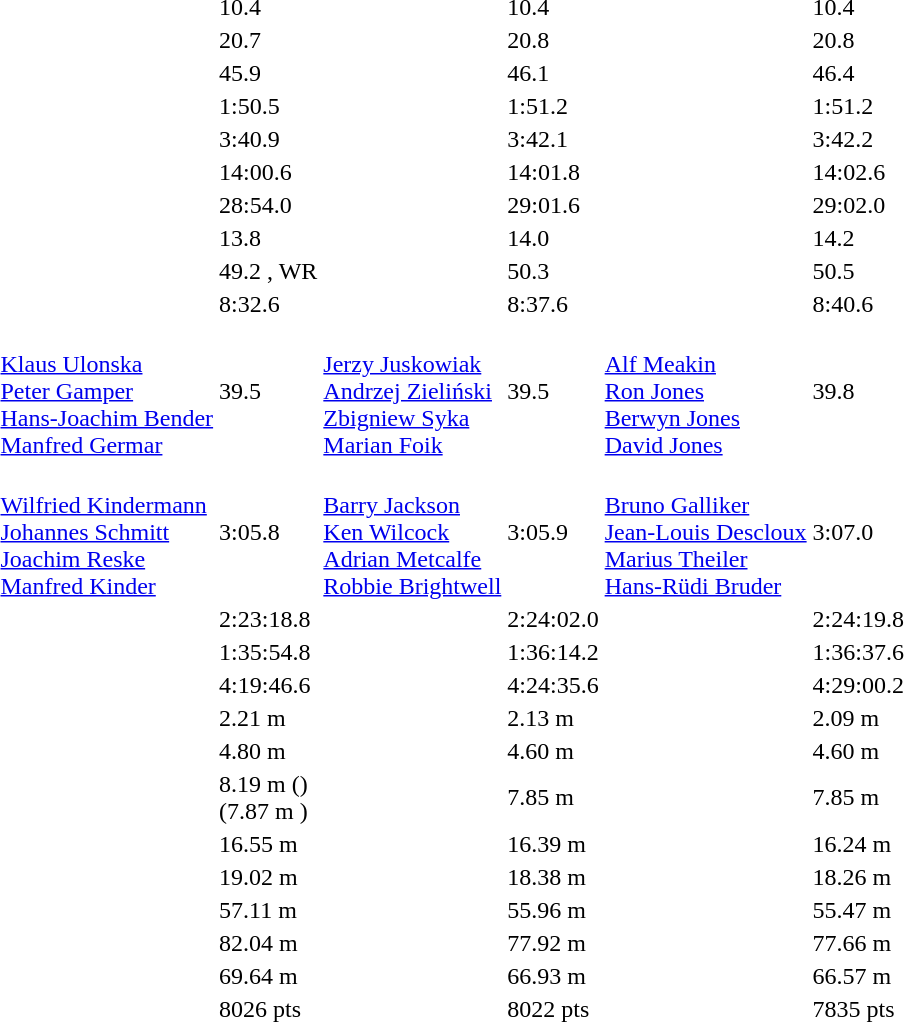<table>
<tr>
<td></td>
<td></td>
<td>10.4</td>
<td></td>
<td>10.4</td>
<td></td>
<td>10.4</td>
</tr>
<tr>
<td></td>
<td></td>
<td>20.7 </td>
<td></td>
<td>20.8</td>
<td></td>
<td>20.8</td>
</tr>
<tr>
<td></td>
<td></td>
<td>45.9 </td>
<td></td>
<td>46.1</td>
<td></td>
<td>46.4</td>
</tr>
<tr>
<td></td>
<td></td>
<td>1:50.5</td>
<td></td>
<td>1:51.2</td>
<td></td>
<td>1:51.2</td>
</tr>
<tr>
<td></td>
<td></td>
<td>3:40.9 </td>
<td></td>
<td>3:42.1</td>
<td></td>
<td>3:42.2</td>
</tr>
<tr>
<td></td>
<td></td>
<td>14:00.6</td>
<td></td>
<td>14:01.8</td>
<td></td>
<td>14:02.6</td>
</tr>
<tr>
<td></td>
<td></td>
<td>28:54.0 </td>
<td></td>
<td>29:01.6</td>
<td></td>
<td>29:02.0</td>
</tr>
<tr>
<td></td>
<td></td>
<td>13.8</td>
<td></td>
<td>14.0</td>
<td></td>
<td>14.2</td>
</tr>
<tr>
<td></td>
<td></td>
<td>49.2 , WR</td>
<td></td>
<td>50.3</td>
<td></td>
<td>50.5</td>
</tr>
<tr>
<td></td>
<td></td>
<td>8:32.6 </td>
<td></td>
<td>8:37.6</td>
<td></td>
<td>8:40.6</td>
</tr>
<tr>
<td></td>
<td><br><a href='#'>Klaus Ulonska</a><br><a href='#'>Peter Gamper</a><br><a href='#'>Hans-Joachim Bender</a><br><a href='#'>Manfred Germar</a></td>
<td>39.5 </td>
<td><br><a href='#'>Jerzy Juskowiak</a><br><a href='#'>Andrzej Zieliński</a><br><a href='#'>Zbigniew Syka</a><br><a href='#'>Marian Foik</a></td>
<td>39.5</td>
<td><br><a href='#'>Alf Meakin</a><br><a href='#'>Ron Jones</a><br><a href='#'>Berwyn Jones</a><br><a href='#'>David Jones</a></td>
<td>39.8</td>
</tr>
<tr>
<td></td>
<td><br><a href='#'>Wilfried Kindermann</a><br><a href='#'>Johannes Schmitt</a><br><a href='#'>Joachim Reske</a><br><a href='#'>Manfred Kinder</a></td>
<td>3:05.8 </td>
<td><br><a href='#'>Barry Jackson</a><br><a href='#'>Ken Wilcock</a><br><a href='#'>Adrian Metcalfe</a><br><a href='#'>Robbie Brightwell</a></td>
<td>3:05.9</td>
<td><br><a href='#'>Bruno Galliker</a><br><a href='#'>Jean-Louis Descloux</a><br><a href='#'>Marius Theiler</a><br><a href='#'>Hans-Rüdi Bruder</a></td>
<td>3:07.0</td>
</tr>
<tr>
<td></td>
<td></td>
<td>2:23:18.8</td>
<td></td>
<td>2:24:02.0</td>
<td></td>
<td>2:24:19.8</td>
</tr>
<tr>
<td></td>
<td></td>
<td>1:35:54.8</td>
<td></td>
<td>1:36:14.2</td>
<td></td>
<td>1:36:37.6</td>
</tr>
<tr>
<td></td>
<td></td>
<td>4:19:46.6</td>
<td></td>
<td>4:24:35.6</td>
<td></td>
<td>4:29:00.2</td>
</tr>
<tr>
<td></td>
<td></td>
<td>2.21 m </td>
<td></td>
<td>2.13 m</td>
<td></td>
<td>2.09 m</td>
</tr>
<tr>
<td></td>
<td></td>
<td>4.80 m </td>
<td></td>
<td>4.60 m</td>
<td></td>
<td>4.60 m</td>
</tr>
<tr>
<td></td>
<td></td>
<td>8.19 m ()<br>(7.87 m )</td>
<td></td>
<td>7.85 m</td>
<td></td>
<td>7.85 m</td>
</tr>
<tr>
<td></td>
<td></td>
<td>16.55 m </td>
<td></td>
<td>16.39 m</td>
<td></td>
<td>16.24 m</td>
</tr>
<tr>
<td></td>
<td></td>
<td>19.02 m </td>
<td></td>
<td>18.38 m</td>
<td></td>
<td>18.26 m</td>
</tr>
<tr>
<td></td>
<td></td>
<td>57.11 m </td>
<td></td>
<td>55.96 m</td>
<td></td>
<td>55.47 m</td>
</tr>
<tr>
<td></td>
<td></td>
<td>82.04 m </td>
<td></td>
<td>77.92 m</td>
<td></td>
<td>77.66 m</td>
</tr>
<tr>
<td></td>
<td></td>
<td>69.64 m </td>
<td></td>
<td>66.93 m</td>
<td></td>
<td>66.57 m</td>
</tr>
<tr>
<td></td>
<td></td>
<td>8026 pts </td>
<td></td>
<td>8022 pts</td>
<td></td>
<td>7835 pts</td>
</tr>
</table>
